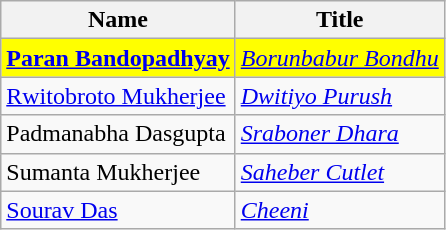<table class="wikitable">
<tr>
<th>Name</th>
<th>Title</th>
</tr>
<tr>
<td style="background:#FFFF00"><strong><a href='#'>Paran Bandopadhyay</a></strong></td>
<td style="background:#FFFF00"><em><a href='#'>Borunbabur Bondhu</a></em></td>
</tr>
<tr>
<td><a href='#'>Rwitobroto Mukherjee</a></td>
<td><em><a href='#'>Dwitiyo Purush</a></em></td>
</tr>
<tr>
<td>Padmanabha Dasgupta</td>
<td><em><a href='#'>Sraboner Dhara</a></em></td>
</tr>
<tr>
<td>Sumanta Mukherjee</td>
<td><em><a href='#'>Saheber Cutlet</a></em></td>
</tr>
<tr>
<td><a href='#'>Sourav Das</a></td>
<td><em><a href='#'>Cheeni</a></em></td>
</tr>
</table>
